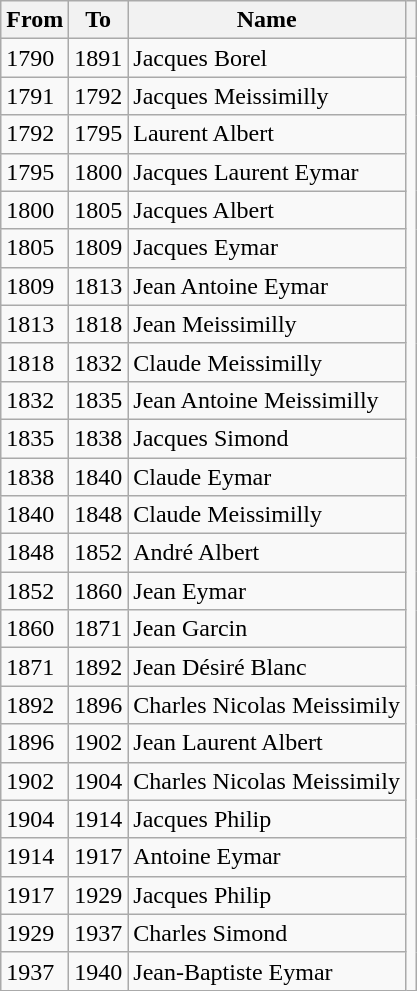<table class="wikitable">
<tr>
<th>From</th>
<th>To</th>
<th>Name</th>
<th></th>
</tr>
<tr>
<td>1790</td>
<td>1891</td>
<td>Jacques Borel</td>
</tr>
<tr>
<td>1791</td>
<td>1792</td>
<td>Jacques Meissimilly</td>
</tr>
<tr>
<td>1792</td>
<td>1795</td>
<td>Laurent Albert</td>
</tr>
<tr>
<td>1795</td>
<td>1800</td>
<td>Jacques Laurent Eymar</td>
</tr>
<tr>
<td>1800</td>
<td>1805</td>
<td>Jacques Albert</td>
</tr>
<tr>
<td>1805</td>
<td>1809</td>
<td>Jacques Eymar</td>
</tr>
<tr>
<td>1809</td>
<td>1813</td>
<td>Jean Antoine Eymar</td>
</tr>
<tr>
<td>1813</td>
<td>1818</td>
<td>Jean Meissimilly</td>
</tr>
<tr>
<td>1818</td>
<td>1832</td>
<td>Claude Meissimilly</td>
</tr>
<tr>
<td>1832</td>
<td>1835</td>
<td>Jean Antoine Meissimilly</td>
</tr>
<tr>
<td>1835</td>
<td>1838</td>
<td>Jacques Simond</td>
</tr>
<tr>
<td>1838</td>
<td>1840</td>
<td>Claude Eymar</td>
</tr>
<tr>
<td>1840</td>
<td>1848</td>
<td>Claude Meissimilly</td>
</tr>
<tr>
<td>1848</td>
<td>1852</td>
<td>André Albert</td>
</tr>
<tr>
<td>1852</td>
<td>1860</td>
<td>Jean Eymar</td>
</tr>
<tr>
<td>1860</td>
<td>1871</td>
<td>Jean Garcin</td>
</tr>
<tr>
<td>1871</td>
<td>1892</td>
<td>Jean Désiré Blanc</td>
</tr>
<tr>
<td>1892</td>
<td>1896</td>
<td>Charles Nicolas Meissimily</td>
</tr>
<tr>
<td>1896</td>
<td>1902</td>
<td>Jean Laurent Albert</td>
</tr>
<tr>
<td>1902</td>
<td>1904</td>
<td>Charles Nicolas Meissimily</td>
</tr>
<tr>
<td>1904</td>
<td>1914</td>
<td>Jacques Philip</td>
</tr>
<tr>
<td>1914</td>
<td>1917</td>
<td>Antoine Eymar</td>
</tr>
<tr>
<td>1917</td>
<td>1929</td>
<td>Jacques Philip</td>
</tr>
<tr>
<td>1929</td>
<td>1937</td>
<td>Charles Simond</td>
</tr>
<tr>
<td>1937</td>
<td>1940</td>
<td>Jean-Baptiste Eymar</td>
</tr>
</table>
